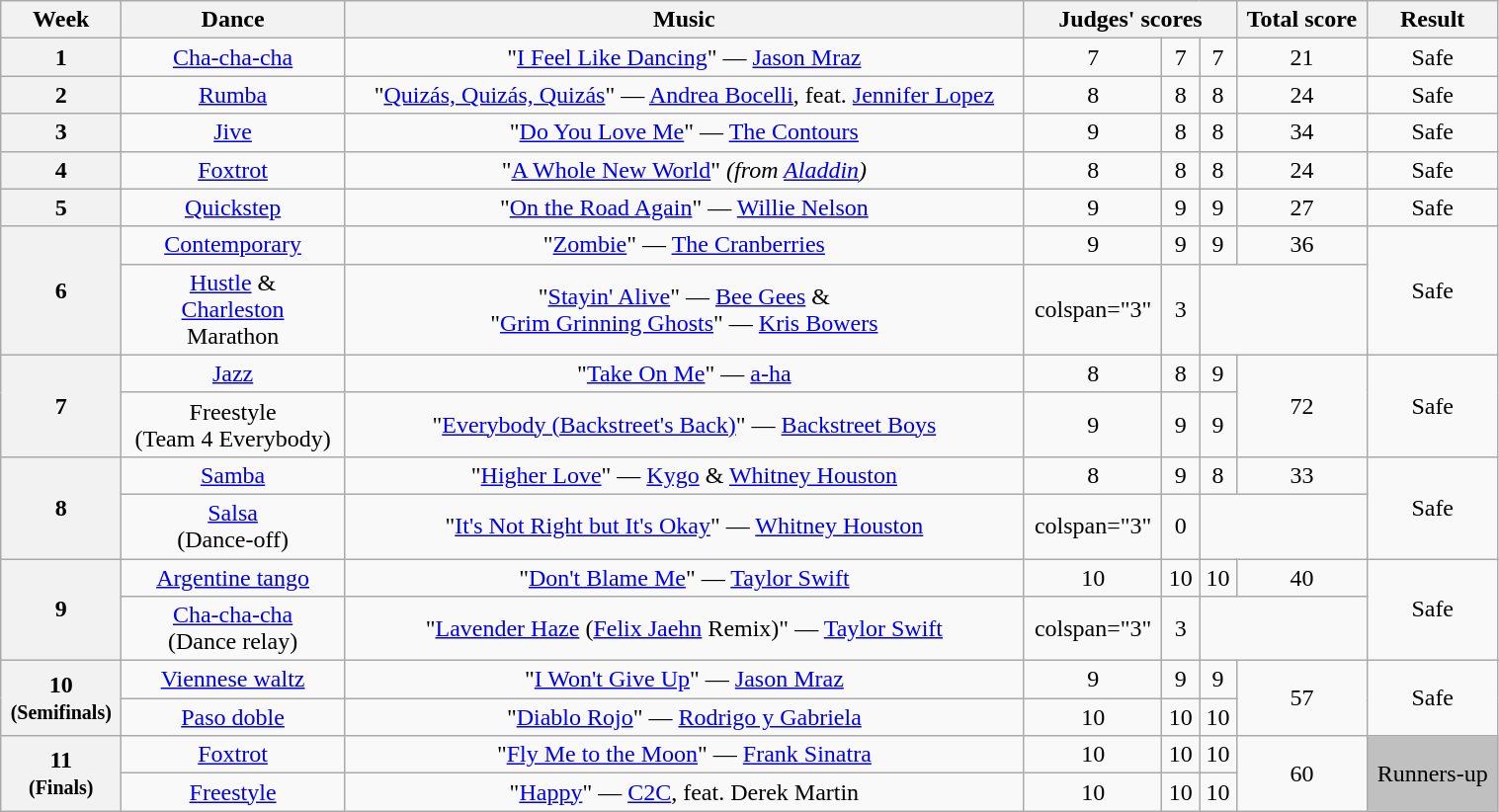<table class="wikitable unsortable" style="text-align:center; width:80%">
<tr>
<th scope="col">Week</th>
<th scope="col">Dance</th>
<th scope="col">Music</th>
<th scope="col" colspan="3">Judges' scores</th>
<th scope="col">Total score</th>
<th scope="col">Result</th>
</tr>
<tr>
<th scope="row">1</th>
<td><a href='#'>Cha-cha-cha</a></td>
<td>"<a href='#'>I Feel Like Dancing</a>" — <a href='#'>Jason Mraz</a></td>
<td>7</td>
<td>7</td>
<td>7</td>
<td>21</td>
<td>Safe</td>
</tr>
<tr>
<th scope="row">2</th>
<td><a href='#'>Rumba</a></td>
<td>"<a href='#'>Quizás, Quizás, Quizás</a>" — <a href='#'>Andrea Bocelli</a>, feat. <a href='#'>Jennifer Lopez</a></td>
<td>8</td>
<td>8</td>
<td>8</td>
<td>24</td>
<td>Safe</td>
</tr>
<tr>
<th scope="row">3</th>
<td><a href='#'>Jive</a></td>
<td>"<a href='#'>Do You Love Me</a>" — <a href='#'>The Contours</a></td>
<td>9</td>
<td>8</td>
<td>8</td>
<td>34</td>
<td>Safe</td>
</tr>
<tr>
<th scope="row">4</th>
<td><a href='#'>Foxtrot</a></td>
<td>"<a href='#'>A Whole New World</a>" <em>(from <a href='#'>Aladdin</a>)</em></td>
<td>8</td>
<td>8</td>
<td>8</td>
<td>24</td>
<td>Safe</td>
</tr>
<tr>
<th scope="row">5</th>
<td><a href='#'>Quickstep</a></td>
<td>"<a href='#'>On the Road Again</a>" — <a href='#'>Willie Nelson</a></td>
<td>9</td>
<td>9</td>
<td>9</td>
<td>27</td>
<td>Safe</td>
</tr>
<tr>
<th rowspan="2" scope="row">6</th>
<td><a href='#'>Contemporary</a></td>
<td>"<a href='#'>Zombie</a>" — <a href='#'>The Cranberries</a></td>
<td>9</td>
<td>9</td>
<td>9</td>
<td>36</td>
<td rowspan="2">Safe</td>
</tr>
<tr>
<td><a href='#'>Hustle</a> &<br><a href='#'>Charleston</a><br>Marathon</td>
<td>"<a href='#'>Stayin' Alive</a>" — <a href='#'>Bee Gees</a> &<br>"<a href='#'>Grim Grinning Ghosts</a>" — <a href='#'>Kris Bowers</a></td>
<td>colspan="3" </td>
<td>3</td>
</tr>
<tr>
<th rowspan="2" scope="row">7</th>
<td><a href='#'>Jazz</a></td>
<td>"<a href='#'>Take On Me</a>" — <a href='#'>a-ha</a></td>
<td>8</td>
<td>8</td>
<td>9</td>
<td rowspan="2">72</td>
<td rowspan="2">Safe</td>
</tr>
<tr>
<td>Freestyle<br>(Team 4 Everybody)</td>
<td>"<a href='#'>Everybody (Backstreet's Back)</a>" — <a href='#'>Backstreet Boys</a></td>
<td>9</td>
<td>9</td>
<td>9</td>
</tr>
<tr>
<th rowspan="2" scope="row">8</th>
<td><a href='#'>Samba</a></td>
<td>"<a href='#'>Higher Love</a>" — <a href='#'>Kygo</a> & <a href='#'>Whitney Houston</a></td>
<td>8</td>
<td>9</td>
<td>8</td>
<td>33</td>
<td rowspan="2">Safe</td>
</tr>
<tr>
<td><a href='#'>Salsa</a><br>(Dance-off)</td>
<td>"<a href='#'>It's Not Right but It's Okay</a>" — <a href='#'>Whitney Houston</a></td>
<td>colspan="3" </td>
<td>0</td>
</tr>
<tr>
<th rowspan="2" scope="row">9</th>
<td><a href='#'>Argentine tango</a></td>
<td>"<a href='#'>Don't Blame Me</a>" — <a href='#'>Taylor Swift</a></td>
<td>10</td>
<td>10</td>
<td>10</td>
<td>40</td>
<td rowspan="2">Safe</td>
</tr>
<tr>
<td><a href='#'>Cha-cha-cha</a><br>(Dance relay)</td>
<td>"<a href='#'>Lavender Haze</a> (<a href='#'>Felix Jaehn</a> Remix)" — <a href='#'>Taylor Swift</a></td>
<td>colspan="3" </td>
<td>3</td>
</tr>
<tr>
<th rowspan="2" scope="row">10<br><small>(Semifinals)</small></th>
<td><a href='#'>Viennese waltz</a></td>
<td>"<a href='#'>I Won't Give Up</a>" — <a href='#'>Jason Mraz</a></td>
<td>9</td>
<td>9</td>
<td>9</td>
<td rowspan="2">57</td>
<td rowspan="2">Safe</td>
</tr>
<tr>
<td><a href='#'>Paso doble</a></td>
<td>"<a href='#'>Diablo Rojo</a>" — <a href='#'>Rodrigo y Gabriela</a></td>
<td>10</td>
<td>10</td>
<td>10</td>
</tr>
<tr>
<th rowspan="2" scope="row">11<br><small>(Finals)</small></th>
<td><a href='#'>Foxtrot</a></td>
<td>"<a href='#'>Fly Me to the Moon</a>" — <a href='#'>Frank Sinatra</a></td>
<td>10</td>
<td>10</td>
<td>10</td>
<td rowspan="2">60</td>
<td rowspan="2" bgcolor=silver>Runners-up</td>
</tr>
<tr>
<td><a href='#'>Freestyle</a></td>
<td>"<a href='#'>Happy</a>" — <a href='#'>C2C</a>, feat. Derek Martin</td>
<td>10</td>
<td>10</td>
<td>10</td>
</tr>
</table>
